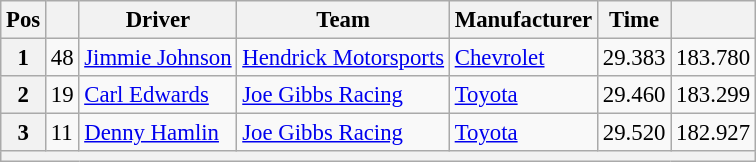<table class="wikitable" style="font-size:95%">
<tr>
<th>Pos</th>
<th></th>
<th>Driver</th>
<th>Team</th>
<th>Manufacturer</th>
<th>Time</th>
<th></th>
</tr>
<tr>
<th>1</th>
<td>48</td>
<td><a href='#'>Jimmie Johnson</a></td>
<td><a href='#'>Hendrick Motorsports</a></td>
<td><a href='#'>Chevrolet</a></td>
<td>29.383</td>
<td>183.780</td>
</tr>
<tr>
<th>2</th>
<td>19</td>
<td><a href='#'>Carl Edwards</a></td>
<td><a href='#'>Joe Gibbs Racing</a></td>
<td><a href='#'>Toyota</a></td>
<td>29.460</td>
<td>183.299</td>
</tr>
<tr>
<th>3</th>
<td>11</td>
<td><a href='#'>Denny Hamlin</a></td>
<td><a href='#'>Joe Gibbs Racing</a></td>
<td><a href='#'>Toyota</a></td>
<td>29.520</td>
<td>182.927</td>
</tr>
<tr>
<th colspan="7"></th>
</tr>
</table>
